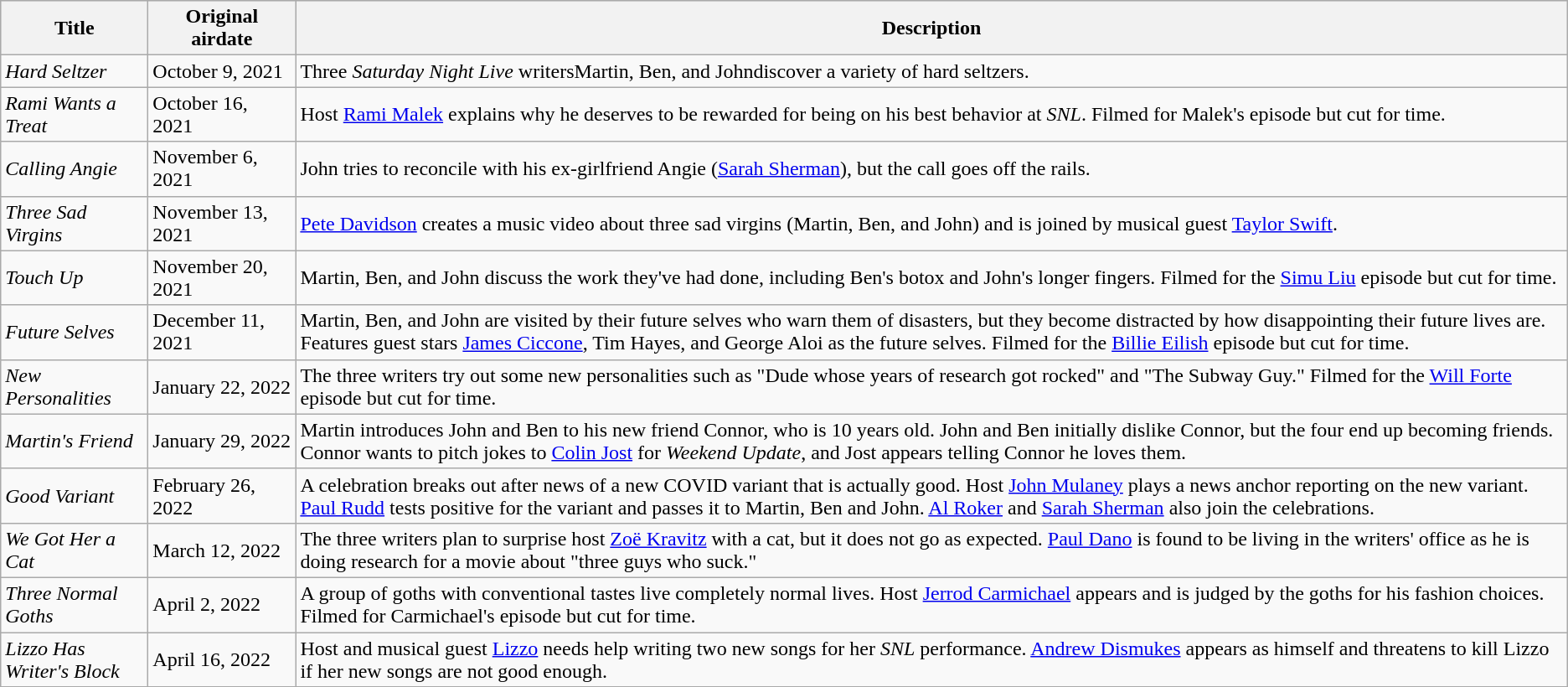<table class="wikitable">
<tr style="background:lightgrey;">
<th style="width:110px;">Title</th>
<th style="width:110px;">Original airdate</th>
<th>Description</th>
</tr>
<tr>
<td><em>Hard Seltzer</em></td>
<td>October 9, 2021</td>
<td>Three <em>Saturday Night Live</em> writersMartin, Ben, and Johndiscover a variety of hard seltzers.</td>
</tr>
<tr>
<td><em>Rami Wants a Treat </em></td>
<td>October 16, 2021</td>
<td>Host <a href='#'>Rami Malek</a> explains why he deserves to be rewarded for being on his best behavior at <em>SNL</em>. Filmed for Malek's episode but cut for time.</td>
</tr>
<tr>
<td><em>Calling Angie</em></td>
<td>November 6, 2021</td>
<td>John tries to reconcile with his ex-girlfriend Angie (<a href='#'>Sarah Sherman</a>), but the call goes off the rails.</td>
</tr>
<tr>
<td><em>Three Sad Virgins</em></td>
<td>November 13, 2021</td>
<td><a href='#'>Pete Davidson</a> creates a music video about three sad virgins (Martin, Ben, and John) and is joined by musical guest <a href='#'>Taylor Swift</a>.</td>
</tr>
<tr>
<td><em>Touch Up</em></td>
<td>November 20, 2021</td>
<td>Martin, Ben, and John discuss the work they've had done, including Ben's botox and John's longer fingers. Filmed for the <a href='#'>Simu Liu</a> episode but cut for time.</td>
</tr>
<tr>
<td><em>Future Selves</em></td>
<td>December 11, 2021</td>
<td>Martin, Ben, and John are visited by their future selves who warn them of disasters, but they become distracted by how disappointing their future lives are. Features guest stars <a href='#'>James Ciccone</a>, Tim Hayes, and George Aloi as the future selves. Filmed for the <a href='#'>Billie Eilish</a> episode but cut for time.</td>
</tr>
<tr>
<td><em>New Personalities</em></td>
<td>January 22, 2022</td>
<td>The three writers try out some new personalities such as "Dude whose years of research got rocked" and "The Subway Guy." Filmed for the <a href='#'>Will Forte</a> episode but cut for time.</td>
</tr>
<tr>
<td><em>Martin's Friend</em></td>
<td>January 29, 2022</td>
<td>Martin introduces John and Ben to his new friend Connor, who is 10 years old. John and Ben initially dislike Connor, but the four end up becoming friends. Connor wants to pitch jokes to <a href='#'>Colin Jost</a> for <em>Weekend Update</em>, and Jost appears telling Connor he loves them.</td>
</tr>
<tr>
<td><em>Good Variant</em></td>
<td>February 26, 2022</td>
<td>A celebration breaks out after news of a new COVID variant that is actually good. Host <a href='#'>John Mulaney</a> plays a news anchor reporting on the new variant. <a href='#'>Paul Rudd</a> tests positive for the variant and passes it to Martin, Ben and John. <a href='#'>Al Roker</a> and <a href='#'>Sarah Sherman</a> also join the celebrations.</td>
</tr>
<tr>
<td><em>We Got Her a Cat</em></td>
<td>March 12, 2022</td>
<td>The three writers plan to surprise host <a href='#'>Zoë Kravitz</a> with a cat, but it does not go as expected. <a href='#'>Paul Dano</a> is found to be living in the writers' office as he is doing research for a movie about "three guys who suck."</td>
</tr>
<tr>
<td><em>Three Normal Goths</em></td>
<td>April 2, 2022</td>
<td>A group of goths with conventional tastes live completely normal lives. Host <a href='#'>Jerrod Carmichael</a> appears and is judged by the goths for his fashion choices. Filmed for Carmichael's episode but cut for time.</td>
</tr>
<tr>
<td><em>Lizzo Has Writer's Block</em></td>
<td>April 16, 2022</td>
<td>Host and musical guest <a href='#'>Lizzo</a> needs help writing two new songs for her <em>SNL</em> performance. <a href='#'>Andrew Dismukes</a> appears as himself and threatens to kill Lizzo if her new songs are not good enough.</td>
</tr>
</table>
